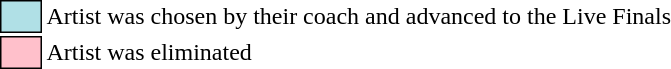<table class="toccolours" style="font-size: 100%; white-space: nowrap;">
<tr>
<td style="background:#b0e0e6; border:1px solid black;">      </td>
<td>Artist was chosen by their coach and advanced to the Live Finals</td>
</tr>
<tr>
<td style="background:#ffc0cb; border:1px solid black;">      </td>
<td>Artist was eliminated</td>
</tr>
</table>
